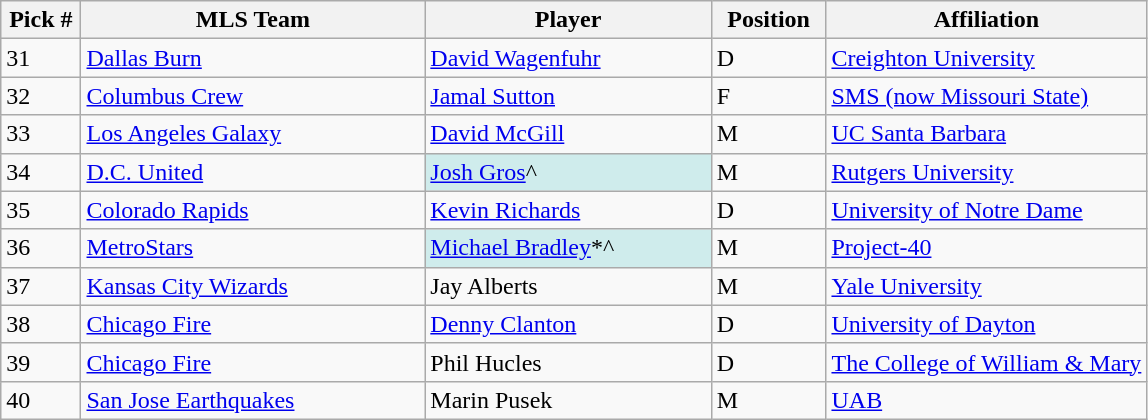<table class="wikitable sortable">
<tr>
<th width=7%>Pick #</th>
<th width=30%>MLS Team</th>
<th width=25%>Player</th>
<th width=10%>Position</th>
<th>Affiliation</th>
</tr>
<tr>
<td>31</td>
<td><a href='#'>Dallas Burn</a></td>
<td> <a href='#'>David Wagenfuhr</a></td>
<td>D</td>
<td><a href='#'>Creighton University</a></td>
</tr>
<tr>
<td>32</td>
<td><a href='#'>Columbus Crew</a></td>
<td> <a href='#'>Jamal Sutton</a></td>
<td>F</td>
<td><a href='#'>SMS (now Missouri State)</a></td>
</tr>
<tr>
<td>33</td>
<td><a href='#'>Los Angeles Galaxy</a></td>
<td> <a href='#'>David McGill</a></td>
<td>M</td>
<td><a href='#'>UC Santa Barbara</a></td>
</tr>
<tr>
<td>34</td>
<td><a href='#'>D.C. United</a></td>
<td style="background:#CFECEC"> <a href='#'>Josh Gros</a>^</td>
<td>M</td>
<td><a href='#'>Rutgers University</a></td>
</tr>
<tr>
<td>35</td>
<td><a href='#'>Colorado Rapids</a></td>
<td> <a href='#'>Kevin Richards</a></td>
<td>D</td>
<td><a href='#'>University of Notre Dame</a></td>
</tr>
<tr>
<td>36</td>
<td><a href='#'>MetroStars</a></td>
<td style="background:#CFECEC"> <a href='#'>Michael Bradley</a>*^</td>
<td>M</td>
<td><a href='#'>Project-40</a></td>
</tr>
<tr>
<td>37</td>
<td><a href='#'>Kansas City Wizards</a></td>
<td> Jay Alberts</td>
<td>M</td>
<td><a href='#'>Yale University</a></td>
</tr>
<tr>
<td>38</td>
<td><a href='#'>Chicago Fire</a></td>
<td> <a href='#'>Denny Clanton</a></td>
<td>D</td>
<td><a href='#'>University of Dayton</a></td>
</tr>
<tr>
<td>39</td>
<td><a href='#'>Chicago Fire</a></td>
<td> Phil Hucles</td>
<td>D</td>
<td><a href='#'>The College of William & Mary</a></td>
</tr>
<tr>
<td>40</td>
<td><a href='#'>San Jose Earthquakes</a></td>
<td> Marin Pusek</td>
<td>M</td>
<td><a href='#'>UAB</a></td>
</tr>
</table>
